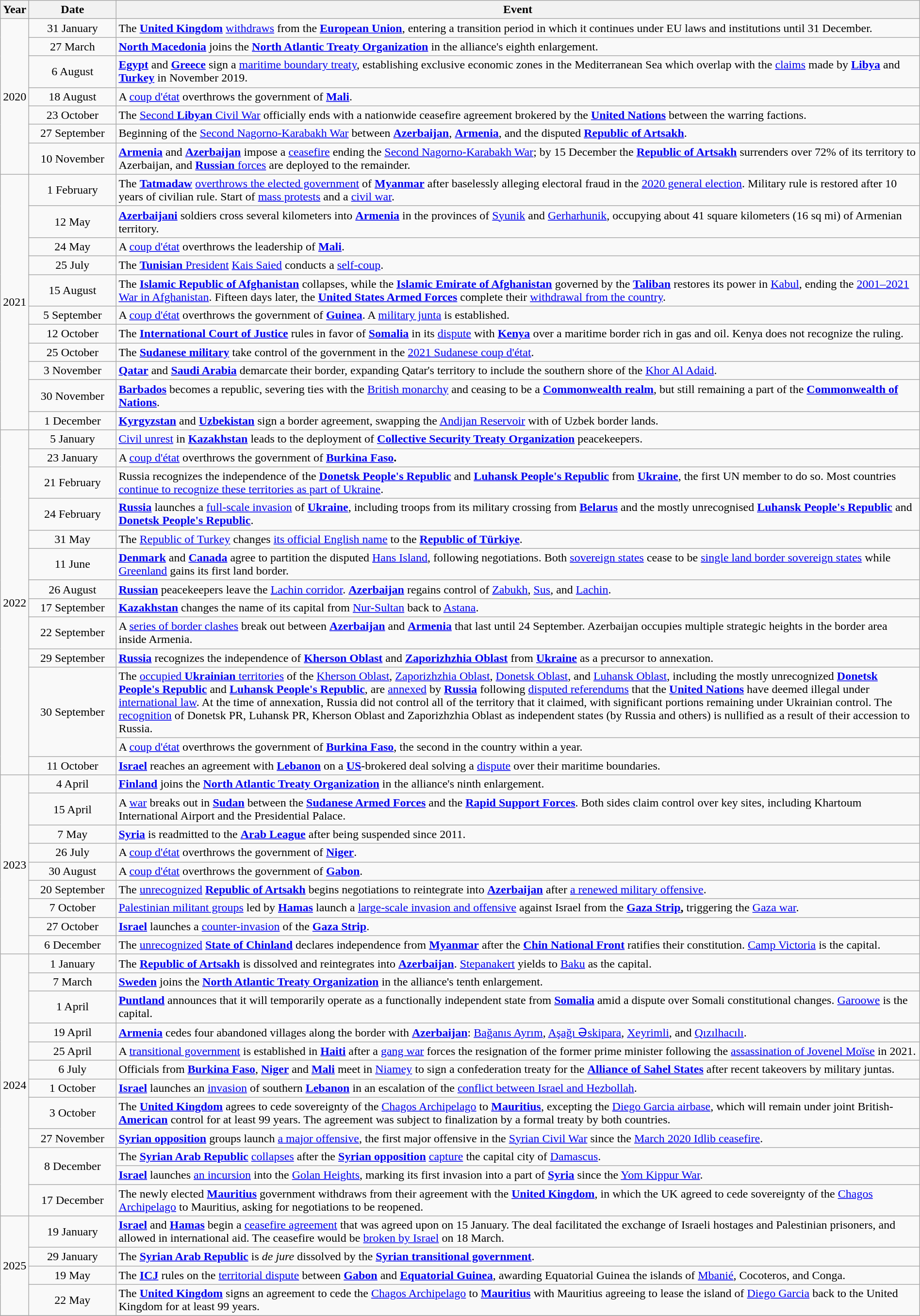<table class=wikitable style="width:100%; text-align:center">
<tr>
<th style="width:2em">Year</th>
<th style="width:7em">Date</th>
<th>Event</th>
</tr>
<tr>
<td rowspan=7>2020</td>
<td>31 January</td>
<td style=text-align:left>The <strong><a href='#'>United Kingdom</a></strong> <a href='#'>withdraws</a> from the <strong><a href='#'>European Union</a></strong>, entering a transition period in which it continues under EU laws and institutions until 31 December.</td>
</tr>
<tr>
<td>27 March</td>
<td style=text-align:left><strong><a href='#'>North Macedonia</a></strong> joins the <strong><a href='#'>North Atlantic Treaty Organization</a></strong> in the alliance's eighth enlargement.</td>
</tr>
<tr>
<td>6 August</td>
<td style=text-align:left><strong><a href='#'>Egypt</a></strong> and <strong><a href='#'>Greece</a></strong> sign a <a href='#'>maritime boundary treaty</a>, establishing exclusive economic zones in the Mediterranean Sea which overlap with the <a href='#'>claims</a> made by <strong><a href='#'>Libya</a></strong> and <strong><a href='#'>Turkey</a></strong> in November 2019.</td>
</tr>
<tr>
<td>18 August</td>
<td style=text-align:left>A <a href='#'>coup d'état</a> overthrows the government of <strong><a href='#'>Mali</a></strong>.</td>
</tr>
<tr>
<td>23 October</td>
<td style=text-align:left>The <a href='#'>Second <strong>Libyan</strong> Civil War</a> officially ends with a nationwide ceasefire agreement brokered by the <strong><a href='#'>United Nations</a></strong> between the warring factions.</td>
</tr>
<tr>
<td>27 September</td>
<td style=text-align:left>Beginning of the <a href='#'>Second Nagorno-Karabakh War</a> between <strong><a href='#'>Azerbaijan</a></strong>, <strong><a href='#'>Armenia</a></strong>, and the disputed <strong><a href='#'>Republic of Artsakh</a></strong>.</td>
</tr>
<tr>
<td>10 November</td>
<td style=text-align:left><strong><a href='#'>Armenia</a></strong> and <strong><a href='#'>Azerbaijan</a></strong> impose a <a href='#'>ceasefire</a> ending the <a href='#'>Second Nagorno-Karabakh War</a>; by 15 December the <strong><a href='#'>Republic of Artsakh</a></strong> surrenders over 72% of its territory to Azerbaijan, and <a href='#'><strong>Russian</strong> forces</a> are deployed to the remainder.</td>
</tr>
<tr>
<td rowspan=11>2021</td>
<td>1 February</td>
<td style=text-align:left>The <strong><a href='#'>Tatmadaw</a></strong> <a href='#'>overthrows the elected government</a> of <strong><a href='#'>Myanmar</a></strong> after baselessly alleging electoral fraud in the <a href='#'>2020 general election</a>. Military rule is restored after 10 years of civilian rule. Start of <a href='#'>mass protests</a> and a <a href='#'>civil war</a>.</td>
</tr>
<tr>
<td>12 May</td>
<td style=text-align:left><strong><a href='#'>Azerbaijani</a></strong> soldiers cross several kilometers into <strong><a href='#'>Armenia</a></strong> in the provinces of <a href='#'>Syunik</a> and <a href='#'>Gerharhunik</a>, occupying about 41 square kilometers (16 sq mi) of Armenian territory.</td>
</tr>
<tr>
<td>24 May</td>
<td style=text-align:left>A <a href='#'>coup d'état</a> overthrows the leadership of <strong><a href='#'>Mali</a></strong>.</td>
</tr>
<tr>
<td>25 July</td>
<td style=text-align:left>The <a href='#'><strong>Tunisian</strong> President</a> <a href='#'>Kais Saied</a> conducts a <a href='#'>self-coup</a>.</td>
</tr>
<tr>
<td>15 August</td>
<td style=text-align:left>The <strong><a href='#'>Islamic Republic of Afghanistan</a></strong> collapses, while the <strong><a href='#'>Islamic Emirate of Afghanistan</a></strong> governed by the <strong><a href='#'>Taliban</a></strong> restores its power in <a href='#'>Kabul</a>, ending the <a href='#'>2001–2021 War in Afghanistan</a>. Fifteen days later, the <strong><a href='#'>United States Armed Forces</a></strong> complete their <a href='#'>withdrawal from the country</a>.</td>
</tr>
<tr>
<td>5 September</td>
<td style=text-align:left>A <a href='#'>coup d'état</a> overthrows the government of <strong><a href='#'>Guinea</a></strong>. A <a href='#'>military junta</a> is established.</td>
</tr>
<tr>
<td>12 October</td>
<td style=text-align:left>The <strong><a href='#'>International Court of Justice</a></strong> rules in favor of <strong><a href='#'>Somalia</a></strong> in its <a href='#'>dispute</a> with <strong><a href='#'>Kenya</a></strong> over a maritime border rich in gas and oil. Kenya does not recognize the ruling.</td>
</tr>
<tr>
<td>25 October</td>
<td style=text-align:left>The <strong><a href='#'>Sudanese military</a></strong> take control of the government in the <a href='#'>2021 Sudanese coup d'état</a>.</td>
</tr>
<tr>
<td>3 November</td>
<td style=text-align:left><strong><a href='#'>Qatar</a></strong> and <strong><a href='#'>Saudi Arabia</a></strong> demarcate their border, expanding Qatar's territory to include the southern shore of the <a href='#'>Khor Al Adaid</a>.</td>
</tr>
<tr>
<td>30 November</td>
<td style=text-align:left><strong><a href='#'>Barbados</a></strong> becomes a republic, severing ties with the <a href='#'>British monarchy</a> and ceasing to be a <strong><a href='#'>Commonwealth realm</a></strong>, but still remaining a part of the <strong><a href='#'>Commonwealth of Nations</a></strong>.</td>
</tr>
<tr>
<td>1 December</td>
<td style=text-align:left><strong><a href='#'>Kyrgyzstan</a></strong> and <strong><a href='#'>Uzbekistan</a></strong> sign a border agreement, swapping the <a href='#'>Andijan Reservoir</a> with  of Uzbek border lands.</td>
</tr>
<tr>
<td rowspan="13">2022</td>
<td>5 January</td>
<td style="text-align:left"><a href='#'>Civil unrest</a> in <strong><a href='#'>Kazakhstan</a></strong> leads to the deployment of <strong><a href='#'>Collective Security Treaty Organization</a></strong> peacekeepers.</td>
</tr>
<tr>
<td>23 January</td>
<td style="text-align:left">A <a href='#'>coup d'état</a> overthrows the government of <strong><a href='#'>Burkina Faso</a>.</strong></td>
</tr>
<tr>
<td>21 February</td>
<td style="text-align:left">Russia recognizes the independence of the <strong><a href='#'>Donetsk People's Republic</a></strong> and <strong><a href='#'>Luhansk People's Republic</a></strong> from <strong><a href='#'>Ukraine</a></strong>, the first UN member to do so. Most countries <a href='#'>continue to recognize these territories as part of Ukraine</a>.</td>
</tr>
<tr>
<td>24 February</td>
<td style=text-align:left><strong><a href='#'>Russia</a></strong> launches a <a href='#'>full-scale invasion</a> of <strong><a href='#'>Ukraine</a></strong>, including troops from its military crossing from <strong><a href='#'>Belarus</a></strong> and the mostly unrecognised <strong><a href='#'>Luhansk People's Republic</a></strong> and <strong><a href='#'>Donetsk People's Republic</a></strong>.</td>
</tr>
<tr>
<td>31 May</td>
<td style=text-align:left>The <a href='#'>Republic of Turkey</a> changes <a href='#'>its official English name</a> to the <strong><a href='#'>Republic of Türkiye</a></strong>.</td>
</tr>
<tr>
<td>11 June</td>
<td style=text-align:left><strong><a href='#'>Denmark</a></strong> and <strong><a href='#'>Canada</a></strong> agree to partition the disputed <a href='#'>Hans Island</a>, following negotiations. Both <a href='#'>sovereign states</a> cease to be <a href='#'>single land border sovereign states</a> while <a href='#'>Greenland</a> gains its first land border.</td>
</tr>
<tr>
<td>26 August</td>
<td style=text-align:left><strong><a href='#'>Russian</a></strong> peacekeepers leave the <a href='#'>Lachin corridor</a>. <strong><a href='#'>Azerbaijan</a></strong> regains control of <a href='#'>Zabukh</a>, <a href='#'>Sus</a>, and <a href='#'>Lachin</a>.</td>
</tr>
<tr>
<td>17 September</td>
<td style=text-align:left><strong><a href='#'>Kazakhstan</a></strong> changes the name of its capital from <a href='#'>Nur-Sultan</a> back to <a href='#'>Astana</a>.</td>
</tr>
<tr>
<td>22 September</td>
<td style=text-align:left>A <a href='#'>series of border clashes</a> break out between <strong><a href='#'>Azerbaijan</a></strong> and <strong><a href='#'>Armenia</a></strong> that last until 24 September. Azerbaijan occupies multiple strategic heights in the border area inside Armenia.</td>
</tr>
<tr>
<td>29 September</td>
<td style=text-align:left><strong><a href='#'>Russia</a></strong> recognizes the independence of <strong><a href='#'>Kherson Oblast</a></strong> and <strong><a href='#'>Zaporizhzhia Oblast</a></strong> from <strong><a href='#'>Ukraine</a></strong> as a precursor to annexation.</td>
</tr>
<tr>
<td rowspan="2">30 September</td>
<td style=text-align:left>The <a href='#'>occupied <strong>Ukrainian</strong> territories</a> of the <a href='#'>Kherson Oblast</a>, <a href='#'>Zaporizhzhia Oblast</a>, <a href='#'>Donetsk Oblast</a>, and <a href='#'>Luhansk Oblast</a>, including the mostly unrecognized <strong><a href='#'>Donetsk People's Republic</a></strong> and <strong><a href='#'>Luhansk People's Republic</a></strong>, are <a href='#'>annexed</a> by <strong><a href='#'>Russia</a></strong> following <a href='#'>disputed referendums</a> that the <strong><a href='#'>United Nations</a></strong> have deemed illegal under <a href='#'>international law</a>. At the time of annexation, Russia did not control all of the territory that it claimed, with significant portions remaining under Ukrainian control. The <a href='#'>recognition</a> of Donetsk PR, Luhansk PR, Kherson Oblast and Zaporizhzhia Oblast as independent states (by Russia and others) is nullified as a result of their accession to Russia.</td>
</tr>
<tr>
<td style=text-align:left>A <a href='#'>coup d'état</a> overthrows the government of <strong><a href='#'>Burkina Faso</a></strong>, the second in the country within a year.</td>
</tr>
<tr>
<td>11 October</td>
<td style=text-align:left><strong><a href='#'>Israel</a></strong> reaches an agreement with <strong><a href='#'>Lebanon</a></strong> on a <strong><a href='#'>US</a></strong>-brokered deal solving a <a href='#'>dispute</a> over their maritime boundaries.</td>
</tr>
<tr>
<td rowspan="9">2023</td>
<td>4 April</td>
<td style=text-align:left><strong><a href='#'>Finland</a></strong> joins the <strong><a href='#'>North Atlantic Treaty Organization</a></strong> in the alliance's ninth enlargement.</td>
</tr>
<tr>
<td>15 April</td>
<td style=text-align:left>A <a href='#'>war</a> breaks out in <strong><a href='#'>Sudan</a></strong> between the <strong><a href='#'>Sudanese Armed Forces</a></strong> and the <strong><a href='#'>Rapid Support Forces</a></strong>. Both sides claim control over key sites, including Khartoum International Airport and the Presidential Palace.</td>
</tr>
<tr>
<td>7 May</td>
<td style=text-align:left><strong><a href='#'>Syria</a></strong> is readmitted to the <strong><a href='#'>Arab League</a></strong> after being suspended since 2011.</td>
</tr>
<tr>
<td>26 July</td>
<td style=text-align:left>A <a href='#'>coup d'état</a> overthrows the government of <strong><a href='#'>Niger</a></strong>.</td>
</tr>
<tr>
<td>30 August</td>
<td style=text-align:left>A <a href='#'>coup d'état</a> overthrows the government of <strong><a href='#'>Gabon</a></strong>.</td>
</tr>
<tr>
<td>20 September</td>
<td style=text-align:left>The <a href='#'>unrecognized</a> <strong><a href='#'>Republic of Artsakh</a></strong> begins negotiations to reintegrate into <strong><a href='#'>Azerbaijan</a></strong> after <a href='#'>a renewed military offensive</a>.</td>
</tr>
<tr>
<td>7 October</td>
<td style=text-align:left><a href='#'>Palestinian militant groups</a> led by <strong><a href='#'>Hamas</a></strong> launch a <a href='#'>large-scale invasion and offensive</a> against Israel from the <strong><a href='#'>Gaza Strip</a>,</strong> triggering the <a href='#'>Gaza war</a>.</td>
</tr>
<tr>
<td>27 October</td>
<td style=text-align:left><strong><a href='#'>Israel</a></strong> launches a <a href='#'>counter-invasion</a> of the <strong><a href='#'>Gaza Strip</a></strong>.</td>
</tr>
<tr>
<td>6 December</td>
<td style=text-align:left>The <a href='#'>unrecognized</a> <strong><a href='#'>State of Chinland</a></strong> declares independence from <strong><a href='#'>Myanmar</a></strong> after the <strong><a href='#'>Chin National Front</a></strong> ratifies their constitution. <a href='#'>Camp Victoria</a> is the capital.</td>
</tr>
<tr>
<td rowspan="12">2024</td>
<td>1 January</td>
<td style=text-align:left>The <strong><a href='#'>Republic of Artsakh</a></strong> is dissolved and reintegrates into <strong><a href='#'>Azerbaijan</a></strong>. <a href='#'>Stepanakert</a> yields to <a href='#'>Baku</a> as the capital.</td>
</tr>
<tr>
<td>7 March</td>
<td style=text-align:left><strong><a href='#'>Sweden</a></strong> joins the <strong><a href='#'>North Atlantic Treaty Organization</a></strong> in the alliance's tenth enlargement.</td>
</tr>
<tr>
<td>1 April</td>
<td style=text-align:left><strong><a href='#'>Puntland</a></strong> announces that it will temporarily operate as a functionally independent state from <strong><a href='#'>Somalia</a></strong> amid a dispute over Somali constitutional changes. <a href='#'>Garoowe</a> is the capital.</td>
</tr>
<tr>
<td>19 April</td>
<td style=text-align:left><strong><a href='#'>Armenia</a></strong> cedes four abandoned villages along the border with <strong><a href='#'>Azerbaijan</a></strong>: <a href='#'>Bağanıs Ayrım</a>, <a href='#'>Aşağı Əskipara</a>, <a href='#'>Xeyrimli</a>, and <a href='#'>Qızılhacılı</a>.</td>
</tr>
<tr>
<td>25 April</td>
<td style=text-align:left>A <a href='#'>transitional government</a> is established in <strong><a href='#'>Haiti</a></strong> after a <a href='#'>gang war</a> forces the resignation of the former prime minister following the <a href='#'>assassination of Jovenel Moïse</a> in 2021.</td>
</tr>
<tr>
<td>6 July</td>
<td style=text-align:left>Officials from <strong><a href='#'>Burkina Faso</a></strong>, <strong><a href='#'>Niger</a></strong> and <strong><a href='#'>Mali</a></strong> meet in <a href='#'>Niamey</a> to sign a confederation treaty for the <strong><a href='#'>Alliance of Sahel States</a></strong> after recent takeovers by military juntas.</td>
</tr>
<tr>
<td>1 October</td>
<td style=text-align:left><strong><a href='#'>Israel</a></strong> launches an <a href='#'>invasion</a> of southern <strong><a href='#'>Lebanon</a></strong> in an escalation of the <a href='#'>conflict between Israel and Hezbollah</a>.</td>
</tr>
<tr>
<td>3 October</td>
<td style=text-align:left>The <strong><a href='#'>United Kingdom</a></strong> agrees to cede sovereignty of the <a href='#'>Chagos Archipelago</a> to <strong><a href='#'>Mauritius</a></strong>, excepting the <a href='#'>Diego Garcia airbase</a>, which will remain under joint British-<strong><a href='#'>American</a></strong> control for at least 99 years. The agreement was subject to finalization by a formal treaty by both countries.</td>
</tr>
<tr>
<td>27 November</td>
<td style=text-align:left><strong><a href='#'>Syrian opposition</a></strong> groups launch <a href='#'>a major offensive</a>, the first major offensive in the <a href='#'>Syrian Civil War</a> since the <a href='#'>March 2020 Idlib ceasefire</a>.</td>
</tr>
<tr>
<td rowspan="2">8 December</td>
<td style=text-align:left>The <strong><a href='#'>Syrian Arab Republic</a></strong> <a href='#'>collapses</a> after the <strong><a href='#'>Syrian opposition</a></strong> <a href='#'>capture</a> the capital city of <a href='#'>Damascus</a>.</td>
</tr>
<tr>
<td style=text-align:left><strong><a href='#'>Israel</a></strong> launches <a href='#'>an incursion</a> into the <a href='#'>Golan Heights</a>, marking its first invasion into a part of <strong><a href='#'>Syria</a></strong> since the <a href='#'>Yom Kippur War</a>.</td>
</tr>
<tr>
<td>17 December</td>
<td style=text-align:left>The newly elected <strong><a href='#'>Mauritius</a></strong> government withdraws from their agreement with the <strong><a href='#'>United Kingdom</a></strong>, in which the UK agreed to cede sovereignty of the <a href='#'>Chagos Archipelago</a> to Mauritius, asking for negotiations to be reopened.</td>
</tr>
<tr>
<td rowspan="4">2025</td>
<td>19 January</td>
<td style=text-align:left><strong><a href='#'>Israel</a></strong> and <strong><a href='#'>Hamas</a></strong> begin a <a href='#'>ceasefire agreement</a> that was agreed upon on 15 January. The deal facilitated the exchange of Israeli hostages and Palestinian prisoners, and allowed in international aid. The ceasefire would be <a href='#'>broken by Israel</a> on 18 March.</td>
</tr>
<tr>
<td>29 January</td>
<td style=text-align:left>The <strong><a href='#'>Syrian Arab Republic</a></strong> is <em>de jure</em> dissolved by the <strong><a href='#'>Syrian transitional government</a></strong>.</td>
</tr>
<tr>
<td>19 May</td>
<td style=text-align:left>The <strong><a href='#'>ICJ</a></strong> rules on the <a href='#'>territorial dispute</a> between <strong><a href='#'>Gabon</a></strong> and <strong><a href='#'>Equatorial Guinea</a></strong>, awarding Equatorial Guinea the islands of <a href='#'>Mbanié</a>, Cocoteros, and Conga.</td>
</tr>
<tr>
<td>22 May</td>
<td style=text-align:left>The <strong><a href='#'>United Kingdom</a></strong> signs an agreement to cede the <a href='#'>Chagos Archipelago</a> to <strong><a href='#'>Mauritius</a></strong> with Mauritius agreeing to lease the island of <a href='#'>Diego Garcia</a> back to the United Kingdom for at least 99 years.</td>
</tr>
<tr>
</tr>
</table>
